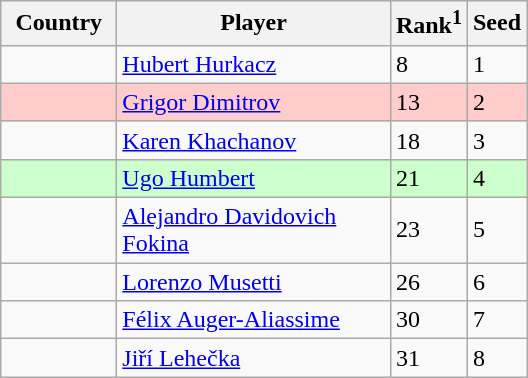<table class="sortable wikitable">
<tr>
<th width="70">Country</th>
<th width="175">Player</th>
<th>Rank<sup>1</sup></th>
<th>Seed</th>
</tr>
<tr>
<td></td>
<td><a href='#'>Hubert Hurkacz</a></td>
<td>8</td>
<td>1</td>
</tr>
<tr bgcolor=#fcc>
<td></td>
<td><a href='#'>Grigor Dimitrov</a></td>
<td>13</td>
<td>2</td>
</tr>
<tr>
<td></td>
<td><a href='#'>Karen Khachanov</a></td>
<td>18</td>
<td>3</td>
</tr>
<tr bgcolor=#cfc>
<td></td>
<td><a href='#'>Ugo Humbert</a></td>
<td>21</td>
<td>4</td>
</tr>
<tr>
<td></td>
<td><a href='#'>Alejandro Davidovich Fokina</a></td>
<td>23</td>
<td>5</td>
</tr>
<tr>
<td></td>
<td><a href='#'>Lorenzo Musetti</a></td>
<td>26</td>
<td>6</td>
</tr>
<tr>
<td></td>
<td><a href='#'>Félix Auger-Aliassime</a></td>
<td>30</td>
<td>7</td>
</tr>
<tr>
<td></td>
<td><a href='#'>Jiří Lehečka</a></td>
<td>31</td>
<td>8</td>
</tr>
</table>
